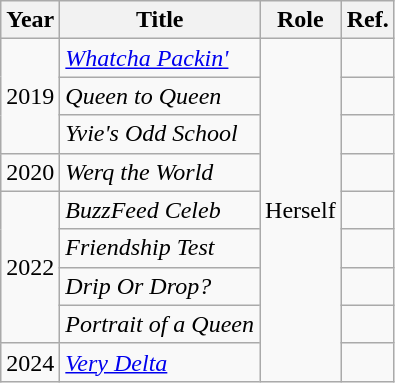<table class="wikitable">
<tr>
<th>Year</th>
<th>Title</th>
<th>Role</th>
<th>Ref.</th>
</tr>
<tr>
<td rowspan="3">2019</td>
<td><em><a href='#'>Whatcha Packin'</a></em></td>
<td rowspan="9">Herself</td>
<td></td>
</tr>
<tr>
<td><em>Queen to Queen</em></td>
<td></td>
</tr>
<tr>
<td><em>Yvie's Odd School</em></td>
<td></td>
</tr>
<tr>
<td>2020</td>
<td><em>Werq the World</em></td>
<td></td>
</tr>
<tr>
<td rowspan="4">2022</td>
<td><em>BuzzFeed Celeb</em></td>
<td style="text-align: center;"></td>
</tr>
<tr>
<td><em>Friendship Test</em></td>
<td style="text-align: center;"></td>
</tr>
<tr>
<td><em>Drip Or Drop?</em></td>
<td style="text-align: center;"></td>
</tr>
<tr>
<td><em>Portrait of a Queen</em></td>
<td style="text-align: center;"></td>
</tr>
<tr>
<td>2024</td>
<td><em><a href='#'>Very Delta</a></em></td>
<td></td>
</tr>
</table>
